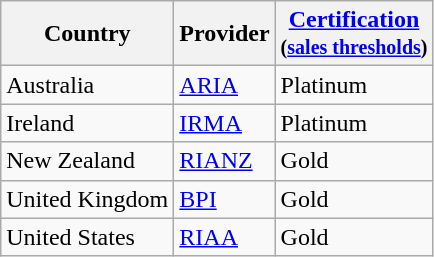<table class="wikitable">
<tr>
<th>Country</th>
<th>Provider</th>
<th><a href='#'>Certification</a><br><small>(<a href='#'>sales thresholds</a>)</small></th>
</tr>
<tr>
<td>Australia</td>
<td><a href='#'>ARIA</a></td>
<td>Platinum</td>
</tr>
<tr>
<td>Ireland</td>
<td><a href='#'>IRMA</a></td>
<td>Platinum</td>
</tr>
<tr>
<td>New Zealand</td>
<td><a href='#'>RIANZ</a></td>
<td>Gold</td>
</tr>
<tr>
<td>United Kingdom</td>
<td><a href='#'>BPI</a></td>
<td>Gold</td>
</tr>
<tr>
<td>United States</td>
<td><a href='#'>RIAA</a></td>
<td>Gold</td>
</tr>
</table>
